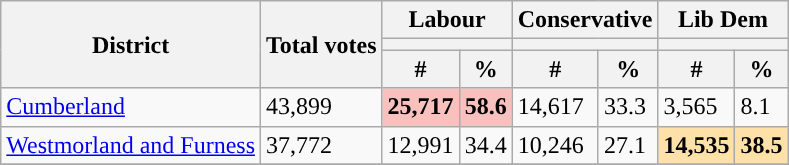<table class="wikitable sortable">
<tr>
<th rowspan=3>District</th>
<th rowspan=3>Total votes</th>
<th colspan="2">Labour</th>
<th colspan="2">Conservative</th>
<th colspan="2">Lib Dem</th>
</tr>
<tr>
<th colspan="2" style="background:"></th>
<th colspan="2" style="background:"></th>
<th colspan="2" style="background:"></th>
</tr>
<tr>
<th>#</th>
<th>%</th>
<th>#</th>
<th>%</th>
<th>#</th>
<th>%</th>
</tr>
<tr>
<td><a href='#'>Cumberland</a></td>
<td>43,899</td>
<td style="background:#F8C1BE;"><strong>25,717</strong></td>
<td style="background:#F8C1BE;"><strong>58.6</strong></td>
<td>14,617</td>
<td>33.3</td>
<td>3,565</td>
<td>8.1</td>
</tr>
<tr>
<td><a href='#'>Westmorland and Furness</a></td>
<td>37,772</td>
<td>12,991</td>
<td>34.4</td>
<td>10,246</td>
<td>27.1</td>
<td style="background:#FEE1A8;"><strong>14,535</strong></td>
<td style="background:#FEE1A8;"><strong>38.5</strong></td>
</tr>
<tr>
</tr>
</table>
